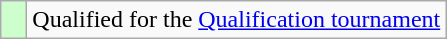<table class="wikitable" style="text-align:left;">
<tr>
<td width=10px bgcolor=#ccffcc></td>
<td>Qualified for the <a href='#'>Qualification tournament</a></td>
</tr>
</table>
